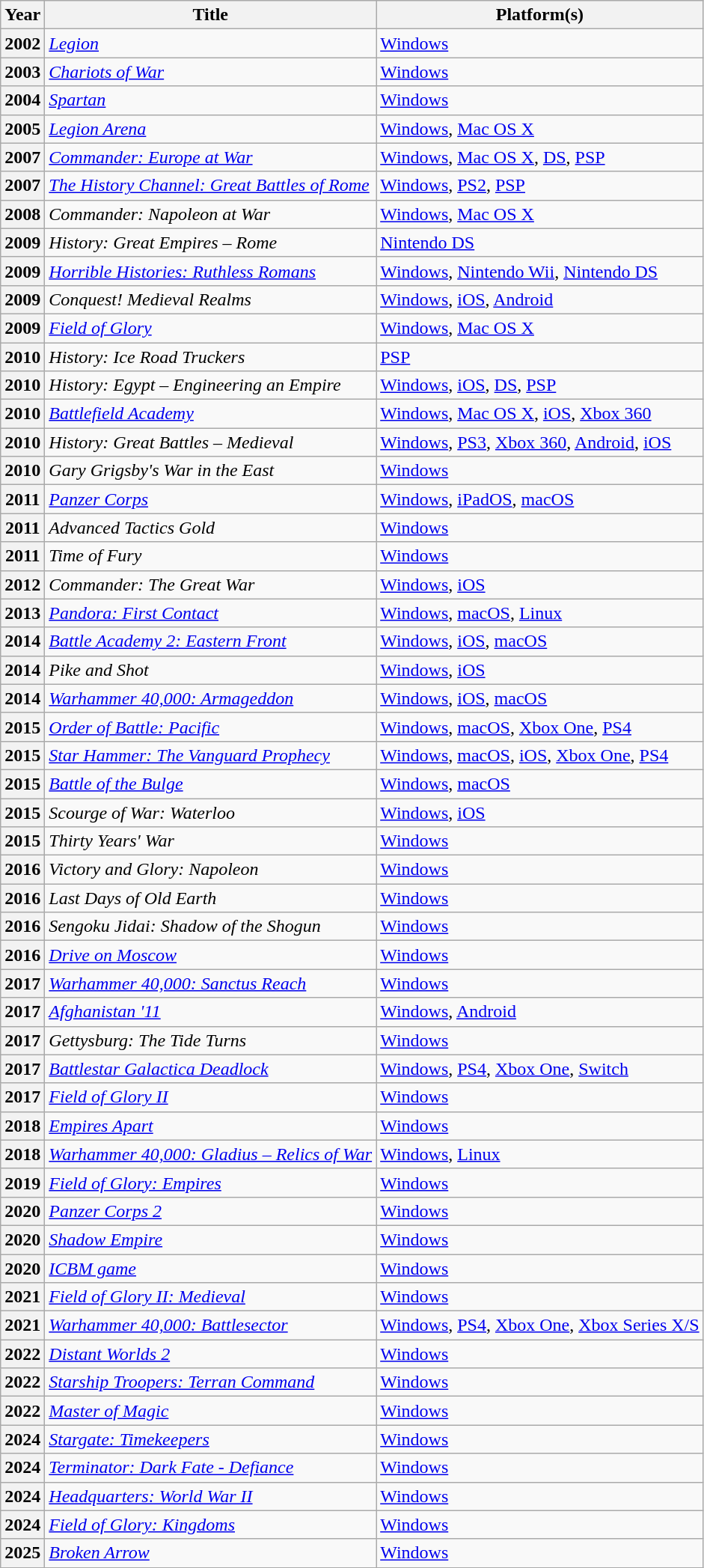<table class="wikitable sortable plainrowheaders">
<tr>
<th scope="col">Year</th>
<th scope="col">Title</th>
<th scope="col">Platform(s)</th>
</tr>
<tr>
<th scope="row">2002</th>
<td><em><a href='#'>Legion</a></em></td>
<td><a href='#'>Windows</a></td>
</tr>
<tr>
<th scope="row">2003</th>
<td><em><a href='#'>Chariots of War</a></em></td>
<td><a href='#'>Windows</a></td>
</tr>
<tr>
<th scope="row">2004</th>
<td><em><a href='#'>Spartan</a></em></td>
<td><a href='#'>Windows</a></td>
</tr>
<tr>
<th scope="row">2005</th>
<td><em><a href='#'>Legion Arena</a></em></td>
<td><a href='#'>Windows</a>, <a href='#'>Mac OS X</a></td>
</tr>
<tr>
<th scope="row">2007</th>
<td><em><a href='#'>Commander: Europe at War</a></em></td>
<td><a href='#'>Windows</a>, <a href='#'>Mac OS X</a>, <a href='#'>DS</a>, <a href='#'>PSP</a></td>
</tr>
<tr>
<th scope="row">2007</th>
<td><em><a href='#'>The History Channel: Great Battles of Rome</a></em></td>
<td><a href='#'>Windows</a>, <a href='#'>PS2</a>, <a href='#'>PSP</a></td>
</tr>
<tr>
<th scope="row">2008</th>
<td><em>Commander: Napoleon at War</em></td>
<td><a href='#'>Windows</a>, <a href='#'>Mac OS X</a></td>
</tr>
<tr>
<th scope="row">2009</th>
<td><em>History: Great Empires – Rome</em></td>
<td><a href='#'>Nintendo DS</a></td>
</tr>
<tr>
<th scope="row">2009</th>
<td><em><a href='#'>Horrible Histories: Ruthless Romans</a></em></td>
<td><a href='#'>Windows</a>, <a href='#'>Nintendo Wii</a>, <a href='#'>Nintendo DS</a></td>
</tr>
<tr>
<th scope="row">2009</th>
<td><em>Conquest! Medieval Realms</em></td>
<td><a href='#'>Windows</a>, <a href='#'>iOS</a>, <a href='#'>Android</a></td>
</tr>
<tr>
<th scope="row">2009</th>
<td><em><a href='#'>Field of Glory</a></em></td>
<td><a href='#'>Windows</a>, <a href='#'>Mac OS X</a></td>
</tr>
<tr>
<th scope="row">2010</th>
<td><em>History: Ice Road Truckers</em></td>
<td><a href='#'>PSP</a></td>
</tr>
<tr>
<th scope="row">2010</th>
<td><em>History: Egypt – Engineering an Empire</em></td>
<td><a href='#'>Windows</a>, <a href='#'>iOS</a>, <a href='#'>DS</a>, <a href='#'>PSP</a></td>
</tr>
<tr>
<th scope="row">2010</th>
<td><em><a href='#'>Battlefield Academy</a></em></td>
<td><a href='#'>Windows</a>, <a href='#'>Mac OS X</a>, <a href='#'>iOS</a>, <a href='#'>Xbox 360</a></td>
</tr>
<tr>
<th scope="row">2010</th>
<td><em>History: Great Battles – Medieval</em></td>
<td><a href='#'>Windows</a>, <a href='#'>PS3</a>, <a href='#'>Xbox 360</a>, <a href='#'>Android</a>, <a href='#'>iOS</a></td>
</tr>
<tr>
<th scope="row">2010</th>
<td><em>Gary Grigsby's War in the East</em></td>
<td><a href='#'>Windows</a></td>
</tr>
<tr>
<th scope="row">2011</th>
<td><em><a href='#'>Panzer Corps</a></em></td>
<td><a href='#'>Windows</a>, <a href='#'>iPadOS</a>, <a href='#'>macOS</a></td>
</tr>
<tr>
<th scope="row">2011</th>
<td><em>Advanced Tactics Gold</em></td>
<td><a href='#'>Windows</a></td>
</tr>
<tr>
<th scope="row">2011</th>
<td><em>Time of Fury</em></td>
<td><a href='#'>Windows</a></td>
</tr>
<tr>
<th scope="row">2012</th>
<td><em>Commander: The Great War</em></td>
<td><a href='#'>Windows</a>, <a href='#'>iOS</a></td>
</tr>
<tr>
<th scope="row">2013</th>
<td><em><a href='#'>Pandora: First Contact</a></em></td>
<td><a href='#'>Windows</a>, <a href='#'>macOS</a>, <a href='#'>Linux</a></td>
</tr>
<tr>
<th scope="row">2014</th>
<td><em><a href='#'>Battle Academy 2: Eastern Front</a></em></td>
<td><a href='#'>Windows</a>, <a href='#'>iOS</a>, <a href='#'>macOS</a></td>
</tr>
<tr>
<th scope="row">2014</th>
<td><em>Pike and Shot</em></td>
<td><a href='#'>Windows</a>, <a href='#'>iOS</a></td>
</tr>
<tr>
<th scope="row">2014</th>
<td><em><a href='#'>Warhammer 40,000: Armageddon</a></em></td>
<td><a href='#'>Windows</a>, <a href='#'>iOS</a>, <a href='#'>macOS</a></td>
</tr>
<tr>
<th scope="row">2015</th>
<td><em><a href='#'>Order of Battle: Pacific</a></em></td>
<td><a href='#'>Windows</a>, <a href='#'>macOS</a>, <a href='#'>Xbox One</a>, <a href='#'>PS4</a></td>
</tr>
<tr>
<th scope="row">2015</th>
<td><em><a href='#'>Star Hammer: The Vanguard Prophecy</a></em></td>
<td><a href='#'>Windows</a>, <a href='#'>macOS</a>, <a href='#'>iOS</a>, <a href='#'>Xbox One</a>, <a href='#'>PS4</a></td>
</tr>
<tr>
<th scope="row">2015</th>
<td><em><a href='#'>Battle of the Bulge</a></em></td>
<td><a href='#'>Windows</a>, <a href='#'>macOS</a></td>
</tr>
<tr>
<th scope="row">2015</th>
<td><em>Scourge of War: Waterloo</em></td>
<td><a href='#'>Windows</a>, <a href='#'>iOS</a></td>
</tr>
<tr>
<th scope="row">2015</th>
<td><em>Thirty Years' War</em></td>
<td><a href='#'>Windows</a></td>
</tr>
<tr>
<th scope="row">2016</th>
<td><em>Victory and Glory: Napoleon</em></td>
<td><a href='#'>Windows</a></td>
</tr>
<tr>
<th scope="row">2016</th>
<td><em>Last Days of Old Earth</em></td>
<td><a href='#'>Windows</a></td>
</tr>
<tr>
<th scope="row">2016</th>
<td><em>Sengoku Jidai: Shadow of the Shogun</em></td>
<td><a href='#'>Windows</a></td>
</tr>
<tr>
<th scope="row">2016</th>
<td><em><a href='#'>Drive on Moscow</a></em></td>
<td><a href='#'>Windows</a></td>
</tr>
<tr>
<th scope="row">2017</th>
<td><em><a href='#'>Warhammer 40,000: Sanctus Reach</a></em></td>
<td><a href='#'>Windows</a></td>
</tr>
<tr>
<th scope="row">2017</th>
<td><em><a href='#'>Afghanistan '11</a></em></td>
<td><a href='#'>Windows</a>, <a href='#'>Android</a></td>
</tr>
<tr>
<th scope="row">2017</th>
<td><em>Gettysburg: The Tide Turns</em></td>
<td><a href='#'>Windows</a></td>
</tr>
<tr>
<th scope="row">2017</th>
<td><em><a href='#'>Battlestar Galactica Deadlock</a></em></td>
<td><a href='#'>Windows</a>, <a href='#'>PS4</a>, <a href='#'>Xbox One</a>, <a href='#'>Switch</a></td>
</tr>
<tr>
<th scope="row">2017</th>
<td><em><a href='#'>Field of Glory II</a></em></td>
<td><a href='#'>Windows</a></td>
</tr>
<tr>
<th scope="row">2018</th>
<td><em><a href='#'>Empires Apart</a></em></td>
<td><a href='#'>Windows</a></td>
</tr>
<tr>
<th scope="row">2018</th>
<td><em><a href='#'>Warhammer 40,000: Gladius – Relics of War</a></em></td>
<td><a href='#'>Windows</a>, <a href='#'>Linux</a></td>
</tr>
<tr>
<th scope="row">2019</th>
<td><em><a href='#'>Field of Glory: Empires</a></em></td>
<td><a href='#'>Windows</a></td>
</tr>
<tr>
<th scope="row">2020</th>
<td><em><a href='#'>Panzer Corps 2</a></em></td>
<td><a href='#'>Windows</a></td>
</tr>
<tr>
<th scope="row">2020</th>
<td><em><a href='#'>Shadow Empire</a></em></td>
<td><a href='#'>Windows</a></td>
</tr>
<tr>
<th scope="row">2020</th>
<td><em><a href='#'>ICBM game</a></em></td>
<td><a href='#'>Windows</a></td>
</tr>
<tr>
<th scope="row">2021</th>
<td><em><a href='#'>Field of Glory II: Medieval</a></em></td>
<td><a href='#'>Windows</a></td>
</tr>
<tr>
<th scope="row">2021</th>
<td><em><a href='#'>Warhammer 40,000: Battlesector</a></em></td>
<td><a href='#'>Windows</a>, <a href='#'>PS4</a>, <a href='#'>Xbox One</a>, <a href='#'>Xbox Series X/S</a></td>
</tr>
<tr>
<th scope="row">2022</th>
<td><em><a href='#'>Distant Worlds 2</a></em></td>
<td><a href='#'>Windows</a></td>
</tr>
<tr>
<th scope="row">2022</th>
<td><em><a href='#'>Starship Troopers: Terran Command</a></em></td>
<td><a href='#'>Windows</a></td>
</tr>
<tr>
<th scope="row">2022</th>
<td><em><a href='#'>Master of Magic</a></em></td>
<td><a href='#'>Windows</a></td>
</tr>
<tr>
<th scope="row">2024</th>
<td><em><a href='#'>Stargate: Timekeepers</a></em></td>
<td><a href='#'>Windows</a></td>
</tr>
<tr>
<th scope="row">2024</th>
<td><em><a href='#'>Terminator: Dark Fate - Defiance</a></em></td>
<td><a href='#'>Windows</a></td>
</tr>
<tr>
<th scope="row">2024</th>
<td><em><a href='#'>Headquarters: World War II</a></em></td>
<td><a href='#'>Windows</a></td>
</tr>
<tr>
<th scope="row">2024</th>
<td><em><a href='#'>Field of Glory: Kingdoms</a></em></td>
<td><a href='#'>Windows</a></td>
</tr>
<tr>
<th scope="row">2025</th>
<td><em><a href='#'>Broken Arrow</a></em></td>
<td><a href='#'>Windows</a></td>
</tr>
</table>
